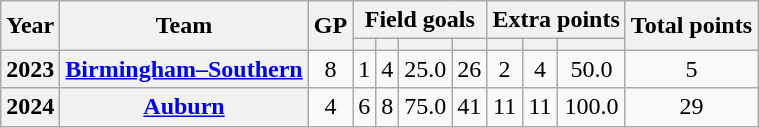<table class="wikitable" style="text-align:center;">
<tr>
<th rowspan="2">Year</th>
<th rowspan="2">Team</th>
<th rowspan="2">GP</th>
<th colspan="4">Field goals</th>
<th colspan="3">Extra points</th>
<th rowspan="2">Total points</th>
</tr>
<tr>
<th></th>
<th></th>
<th></th>
<th></th>
<th></th>
<th></th>
<th></th>
</tr>
<tr>
<th>2023</th>
<th><a href='#'>Birmingham–Southern</a></th>
<td>8</td>
<td>1</td>
<td>4</td>
<td>25.0</td>
<td>26</td>
<td>2</td>
<td>4</td>
<td>50.0</td>
<td>5</td>
</tr>
<tr>
<th>2024</th>
<th><a href='#'>Auburn</a></th>
<td>4</td>
<td>6</td>
<td>8</td>
<td>75.0</td>
<td>41</td>
<td>11</td>
<td>11</td>
<td>100.0</td>
<td>29</td>
</tr>
</table>
